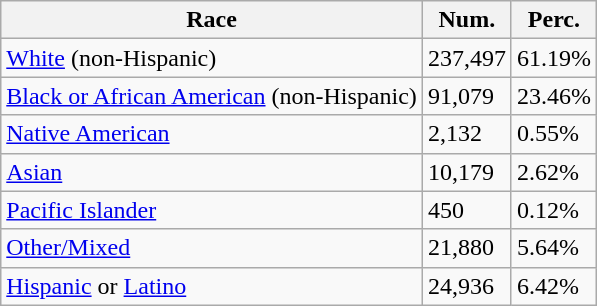<table class="wikitable">
<tr>
<th>Race</th>
<th>Num.</th>
<th>Perc.</th>
</tr>
<tr>
<td><a href='#'>White</a> (non-Hispanic)</td>
<td>237,497</td>
<td>61.19%</td>
</tr>
<tr>
<td><a href='#'>Black or African American</a> (non-Hispanic)</td>
<td>91,079</td>
<td>23.46%</td>
</tr>
<tr>
<td><a href='#'>Native American</a></td>
<td>2,132</td>
<td>0.55%</td>
</tr>
<tr>
<td><a href='#'>Asian</a></td>
<td>10,179</td>
<td>2.62%</td>
</tr>
<tr>
<td><a href='#'>Pacific Islander</a></td>
<td>450</td>
<td>0.12%</td>
</tr>
<tr>
<td><a href='#'>Other/Mixed</a></td>
<td>21,880</td>
<td>5.64%</td>
</tr>
<tr>
<td><a href='#'>Hispanic</a> or <a href='#'>Latino</a></td>
<td>24,936</td>
<td>6.42%</td>
</tr>
</table>
